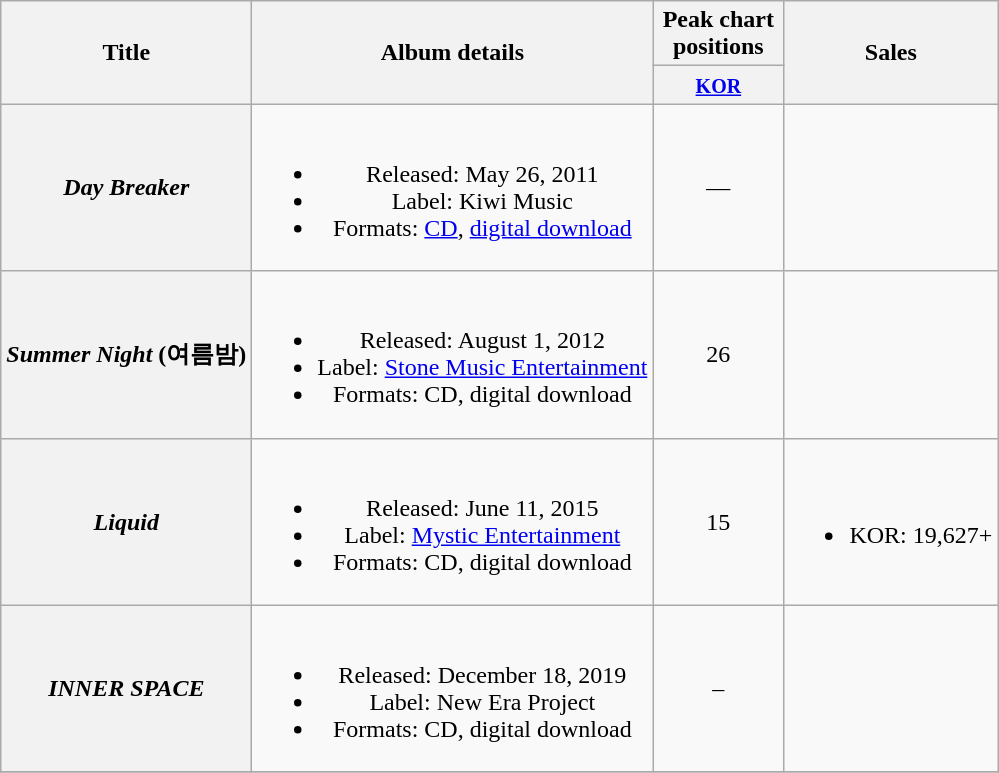<table class="wikitable plainrowheaders" style="text-align:center;">
<tr>
<th scope="col" rowspan="2">Title</th>
<th scope="col" rowspan="2">Album details</th>
<th scope="col" colspan="1" style="width:5em;">Peak chart positions</th>
<th scope="col" rowspan="2">Sales</th>
</tr>
<tr>
<th><small><a href='#'>KOR</a></small><br></th>
</tr>
<tr>
<th scope="row"><em>Day Breaker</em></th>
<td><br><ul><li>Released: May 26, 2011</li><li>Label: Kiwi Music</li><li>Formats: <a href='#'>CD</a>, <a href='#'>digital download</a></li></ul></td>
<td>—</td>
<td></td>
</tr>
<tr>
<th scope="row"><em>Summer Night</em> (여름밤)</th>
<td><br><ul><li>Released: August 1, 2012</li><li>Label: <a href='#'>Stone Music Entertainment</a></li><li>Formats: CD, digital download</li></ul></td>
<td>26</td>
<td></td>
</tr>
<tr>
<th scope="row"><em>Liquid</em></th>
<td><br><ul><li>Released: June 11, 2015</li><li>Label: <a href='#'>Mystic Entertainment</a></li><li>Formats: CD, digital download</li></ul></td>
<td>15</td>
<td><br><ul><li>KOR: 19,627+</li></ul></td>
</tr>
<tr>
<th scope="row"><em>INNER SPACE</em></th>
<td><br><ul><li>Released: December 18, 2019</li><li>Label: New Era Project</li><li>Formats: CD, digital download</li></ul></td>
<td>–</td>
<td></td>
</tr>
<tr>
</tr>
</table>
